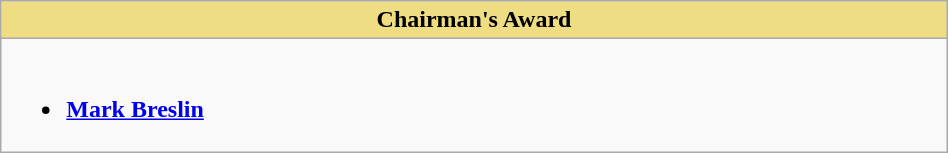<table class="wikitable" style="width:50%;">
<tr>
<th style="background:#EEDD82; width:50%">Chairman's Award</th>
</tr>
<tr>
<td valign="top"><br><ul><li> <strong><a href='#'>Mark Breslin</a></strong></li></ul></td>
</tr>
</table>
